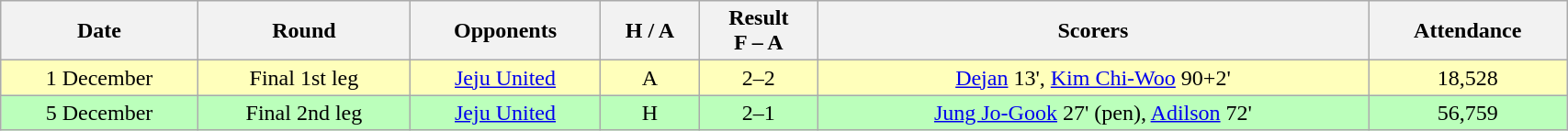<table class="wikitable" style="text-align:center; width:90%">
<tr>
<th>Date</th>
<th>Round</th>
<th>Opponents</th>
<th>H / A</th>
<th>Result<br>F – A</th>
<th>Scorers</th>
<th>Attendance</th>
</tr>
<tr bgcolor="#ffffbb">
<td>1 December</td>
<td>Final 1st leg</td>
<td><a href='#'>Jeju United</a></td>
<td>A</td>
<td>2–2</td>
<td><a href='#'>Dejan</a> 13', <a href='#'>Kim Chi-Woo</a> 90+2'</td>
<td>18,528</td>
</tr>
<tr bgcolor="#bbffbb">
<td>5 December</td>
<td>Final 2nd leg</td>
<td><a href='#'>Jeju United</a></td>
<td>H</td>
<td>2–1</td>
<td><a href='#'>Jung Jo-Gook</a> 27' (pen), <a href='#'>Adilson</a> 72'</td>
<td>56,759</td>
</tr>
</table>
